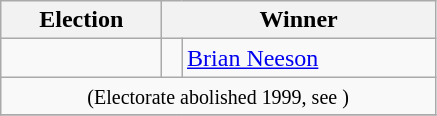<table class=wikitable>
<tr>
<th width=100>Election</th>
<th width=175 colspan=2>Winner</th>
</tr>
<tr>
<td></td>
<td></td>
<td><a href='#'>Brian Neeson</a></td>
</tr>
<tr>
<td colspan="3" style="text-align:center;"><small>(Electorate abolished 1999, see )</small></td>
</tr>
<tr>
</tr>
</table>
